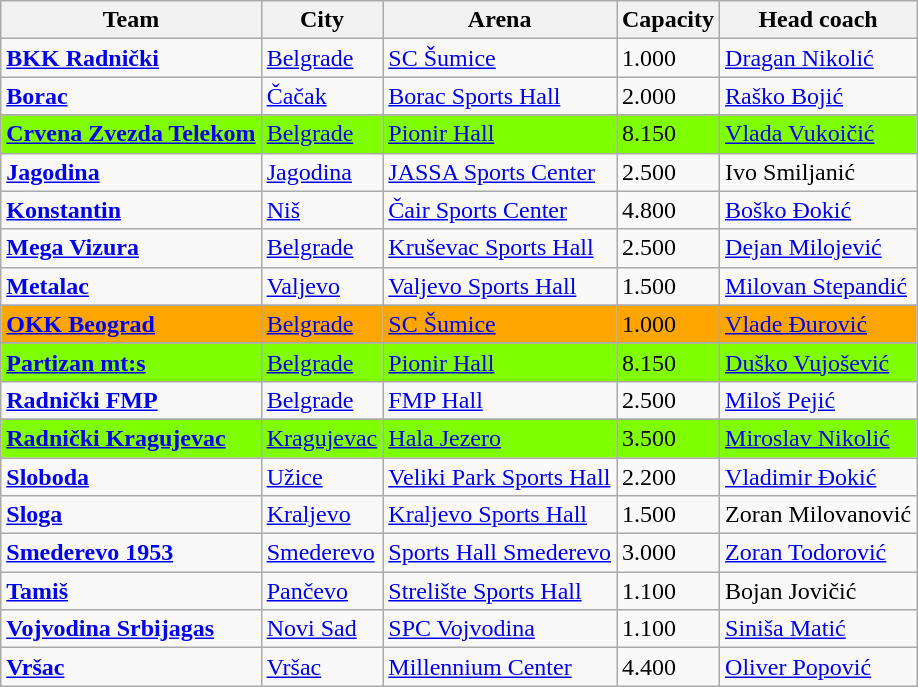<table class="wikitable sortable">
<tr>
<th>Team</th>
<th>City</th>
<th>Arena</th>
<th>Capacity</th>
<th>Head coach</th>
</tr>
<tr>
<td><strong><a href='#'>BKK Radnički</a></strong></td>
<td><a href='#'>Belgrade</a></td>
<td><a href='#'>SC Šumice</a></td>
<td>1.000</td>
<td><a href='#'>Dragan Nikolić</a></td>
</tr>
<tr>
<td><strong><a href='#'>Borac</a></strong></td>
<td><a href='#'>Čačak</a></td>
<td><a href='#'>Borac Sports Hall</a></td>
<td>2.000</td>
<td><a href='#'>Raško Bojić</a></td>
</tr>
<tr>
</tr>
<tr bgcolor="#7fff00">
<td><strong><a href='#'>Crvena Zvezda Telekom</a></strong></td>
<td><a href='#'>Belgrade</a></td>
<td><a href='#'>Pionir Hall</a></td>
<td>8.150</td>
<td><a href='#'>Vlada Vukoičić</a></td>
</tr>
<tr>
<td><strong><a href='#'>Jagodina</a></strong></td>
<td><a href='#'>Jagodina</a></td>
<td><a href='#'>JASSA Sports Center</a></td>
<td>2.500</td>
<td>Ivo Smiljanić</td>
</tr>
<tr>
<td><strong><a href='#'>Konstantin</a></strong></td>
<td><a href='#'>Niš</a></td>
<td><a href='#'>Čair Sports Center</a></td>
<td>4.800</td>
<td><a href='#'>Boško Đokić</a></td>
</tr>
<tr>
<td><strong><a href='#'>Mega Vizura</a></strong></td>
<td><a href='#'>Belgrade</a></td>
<td><a href='#'>Kruševac Sports Hall</a></td>
<td>2.500</td>
<td><a href='#'>Dejan Milojević</a></td>
</tr>
<tr>
<td><strong><a href='#'>Metalac</a></strong></td>
<td><a href='#'>Valjevo</a></td>
<td><a href='#'>Valjevo Sports Hall</a></td>
<td>1.500</td>
<td><a href='#'>Milovan Stepandić</a></td>
</tr>
<tr>
</tr>
<tr bgcolor=orange>
<td><strong><a href='#'>OKK Beograd</a></strong></td>
<td><a href='#'>Belgrade</a></td>
<td><a href='#'>SC Šumice</a></td>
<td>1.000</td>
<td><a href='#'>Vlade Đurović</a></td>
</tr>
<tr>
</tr>
<tr bgcolor="#7fff00">
<td><strong><a href='#'>Partizan mt:s</a></strong></td>
<td><a href='#'>Belgrade</a></td>
<td><a href='#'>Pionir Hall</a></td>
<td>8.150</td>
<td><a href='#'>Duško Vujošević</a></td>
</tr>
<tr>
<td><strong><a href='#'>Radnički FMP</a></strong></td>
<td><a href='#'>Belgrade</a></td>
<td><a href='#'>FMP Hall</a></td>
<td>2.500</td>
<td><a href='#'>Miloš Pejić</a></td>
</tr>
<tr>
</tr>
<tr bgcolor="#7fff00">
<td><strong><a href='#'>Radnički Kragujevac</a></strong></td>
<td><a href='#'>Kragujevac</a></td>
<td><a href='#'>Hala Jezero</a></td>
<td>3.500</td>
<td><a href='#'>Miroslav Nikolić</a></td>
</tr>
<tr>
<td><strong><a href='#'>Sloboda</a></strong></td>
<td><a href='#'>Užice</a></td>
<td><a href='#'>Veliki Park Sports Hall</a></td>
<td>2.200</td>
<td><a href='#'>Vladimir Đokić</a></td>
</tr>
<tr>
<td><strong><a href='#'>Sloga</a></strong></td>
<td><a href='#'>Kraljevo</a></td>
<td><a href='#'>Kraljevo Sports Hall</a></td>
<td>1.500</td>
<td>Zoran Milovanović</td>
</tr>
<tr>
<td><strong><a href='#'>Smederevo 1953</a></strong></td>
<td><a href='#'>Smederevo</a></td>
<td><a href='#'>Sports Hall Smederevo</a></td>
<td>3.000</td>
<td><a href='#'>Zoran Todorović</a></td>
</tr>
<tr>
<td><strong><a href='#'>Tamiš</a></strong></td>
<td><a href='#'>Pančevo</a></td>
<td><a href='#'>Strelište Sports Hall</a></td>
<td>1.100</td>
<td>Bojan Jovičić</td>
</tr>
<tr>
<td><strong><a href='#'>Vojvodina Srbijagas</a></strong></td>
<td><a href='#'>Novi Sad</a></td>
<td><a href='#'>SPC Vojvodina</a></td>
<td>1.100</td>
<td><a href='#'>Siniša Matić</a></td>
</tr>
<tr>
<td><strong><a href='#'>Vršac</a></strong></td>
<td><a href='#'>Vršac</a></td>
<td><a href='#'>Millennium Center</a></td>
<td>4.400</td>
<td><a href='#'>Oliver Popović</a></td>
</tr>
</table>
